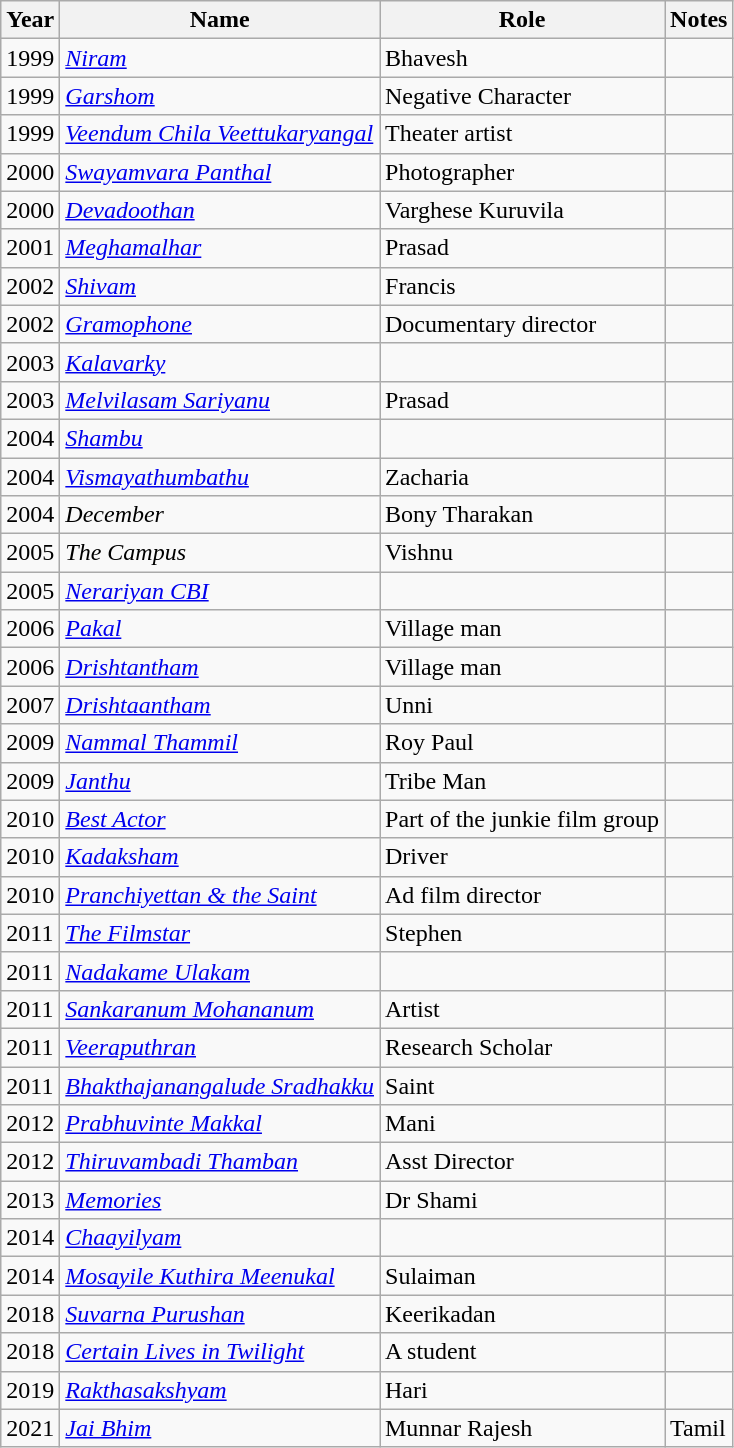<table class="wikitable" border="1">
<tr>
<th>Year</th>
<th>Name</th>
<th>Role</th>
<th>Notes</th>
</tr>
<tr>
<td>1999</td>
<td><em><a href='#'>Niram</a></em></td>
<td>Bhavesh</td>
<td></td>
</tr>
<tr>
<td>1999</td>
<td><em><a href='#'>Garshom</a></em></td>
<td>Negative Character</td>
<td></td>
</tr>
<tr>
<td>1999</td>
<td><em><a href='#'>Veendum Chila Veettukaryangal</a></em></td>
<td>Theater artist</td>
<td></td>
</tr>
<tr>
<td>2000</td>
<td><em><a href='#'>Swayamvara Panthal</a></em></td>
<td>Photographer</td>
<td></td>
</tr>
<tr>
<td>2000</td>
<td><em><a href='#'>Devadoothan</a></em></td>
<td>Varghese Kuruvila</td>
<td></td>
</tr>
<tr>
<td>2001</td>
<td><em><a href='#'>Meghamalhar</a></em></td>
<td>Prasad</td>
<td></td>
</tr>
<tr>
<td>2002</td>
<td><em><a href='#'>Shivam</a></em></td>
<td>Francis</td>
<td></td>
</tr>
<tr>
<td>2002</td>
<td><em><a href='#'>Gramophone</a></em></td>
<td>Documentary director</td>
<td></td>
</tr>
<tr>
<td>2003</td>
<td><em><a href='#'>Kalavarky</a></em></td>
<td></td>
<td></td>
</tr>
<tr>
<td>2003</td>
<td><em><a href='#'>Melvilasam Sariyanu</a></em></td>
<td>Prasad</td>
<td></td>
</tr>
<tr>
<td>2004</td>
<td><em><a href='#'>Shambu</a></em></td>
<td></td>
<td></td>
</tr>
<tr>
<td>2004</td>
<td><em><a href='#'>Vismayathumbathu</a></em></td>
<td>Zacharia</td>
<td></td>
</tr>
<tr>
<td>2004</td>
<td><em>December</em></td>
<td>Bony Tharakan</td>
<td></td>
</tr>
<tr>
<td>2005</td>
<td><em>The Campus</em></td>
<td>Vishnu</td>
<td></td>
</tr>
<tr>
<td>2005</td>
<td><em><a href='#'>Nerariyan CBI</a></em></td>
<td></td>
<td></td>
</tr>
<tr>
<td>2006</td>
<td><em><a href='#'>Pakal</a></em></td>
<td>Village man</td>
<td></td>
</tr>
<tr>
<td>2006</td>
<td><em><a href='#'>Drishtantham</a></em></td>
<td>Village man</td>
<td></td>
</tr>
<tr>
<td>2007</td>
<td><em><a href='#'>Drishtaantham</a></em></td>
<td>Unni</td>
<td></td>
</tr>
<tr>
<td>2009</td>
<td><em><a href='#'>Nammal Thammil</a></em></td>
<td>Roy Paul</td>
<td></td>
</tr>
<tr>
<td>2009</td>
<td><em><a href='#'>Janthu</a></em></td>
<td>Tribe Man</td>
<td></td>
</tr>
<tr>
<td>2010</td>
<td><em><a href='#'>Best Actor</a></em></td>
<td>Part of the junkie film group</td>
<td></td>
</tr>
<tr>
<td>2010</td>
<td><em><a href='#'>Kadaksham</a></em></td>
<td>Driver</td>
<td></td>
</tr>
<tr>
<td>2010</td>
<td><em><a href='#'>Pranchiyettan & the Saint</a></em></td>
<td>Ad film director</td>
<td></td>
</tr>
<tr>
<td>2011</td>
<td><em><a href='#'>The Filmstar</a></em></td>
<td>Stephen</td>
<td></td>
</tr>
<tr>
<td>2011</td>
<td><em><a href='#'>Nadakame Ulakam</a></em></td>
<td></td>
<td></td>
</tr>
<tr>
<td>2011</td>
<td><em><a href='#'>Sankaranum Mohananum</a></em></td>
<td>Artist</td>
<td></td>
</tr>
<tr>
<td>2011</td>
<td><em><a href='#'>Veeraputhran</a></em></td>
<td>Research Scholar</td>
<td></td>
</tr>
<tr>
<td>2011</td>
<td><em><a href='#'>Bhakthajanangalude Sradhakku</a></em></td>
<td>Saint</td>
<td></td>
</tr>
<tr>
<td>2012</td>
<td><em><a href='#'>Prabhuvinte Makkal</a></em></td>
<td>Mani</td>
<td></td>
</tr>
<tr>
<td>2012</td>
<td><em><a href='#'>Thiruvambadi Thamban</a></em></td>
<td>Asst Director</td>
<td></td>
</tr>
<tr>
<td>2013</td>
<td><em><a href='#'>Memories</a></em></td>
<td>Dr Shami</td>
<td></td>
</tr>
<tr>
<td>2014</td>
<td><em><a href='#'>Chaayilyam</a></em></td>
<td></td>
<td></td>
</tr>
<tr>
<td>2014</td>
<td><em><a href='#'>Mosayile Kuthira Meenukal</a></em></td>
<td>Sulaiman</td>
<td></td>
</tr>
<tr>
<td>2018</td>
<td><em><a href='#'>Suvarna Purushan</a></em></td>
<td>Keerikadan</td>
<td></td>
</tr>
<tr>
<td>2018</td>
<td><em><a href='#'>Certain Lives in Twilight</a></em></td>
<td>A student</td>
<td></td>
</tr>
<tr>
<td>2019</td>
<td><em><a href='#'>Rakthasakshyam</a></em></td>
<td>Hari</td>
</tr>
<tr>
<td>2021</td>
<td><em><a href='#'>Jai Bhim</a></em></td>
<td>Munnar Rajesh</td>
<td>Tamil</td>
</tr>
</table>
